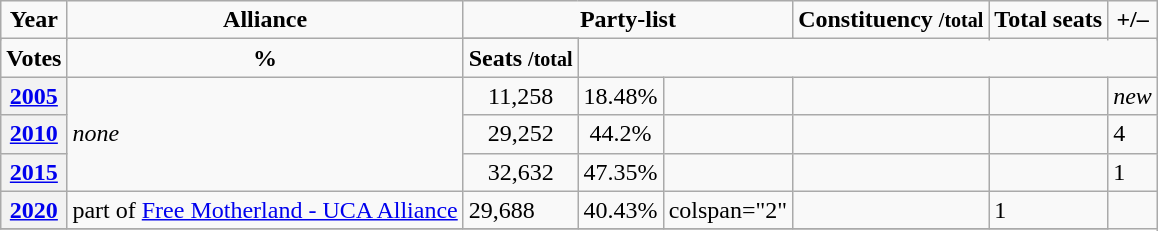<table class="wikitable">
<tr>
<td rowspan="2" style="text-align:center;"><strong>Year</strong></td>
<td rowspan="2" style="text-align:center;"><strong>Alliance</strong></td>
<td colspan="3" style="text-align:center;"><strong>Party-list</strong></td>
<td rowspan="2" style="text-align:center;"><strong>Constituency <small>/total</small></strong></td>
<td rowspan="2" style="text-align:center;"><strong>Total seats</strong></td>
<td rowspan="2" style="text-align:center;"><strong>+/–</strong></td>
</tr>
<tr>
</tr>
<tr>
<td style="text-align:center;"><strong>Votes</strong></td>
<td style="text-align:center;"><strong>%</strong></td>
<td style="text-align:center;"><strong>Seats <small>/total</small></strong></td>
</tr>
<tr>
<th><a href='#'>2005</a></th>
<td rowspan="3"><em>none</em></td>
<td style="text-align:center;">11,258</td>
<td style="text-align:center;">18.48%</td>
<td></td>
<td></td>
<td></td>
<td><em>new</em></td>
</tr>
<tr>
<th><a href='#'>2010</a></th>
<td style="text-align:center;">29,252</td>
<td style="text-align:center;">44.2%</td>
<td></td>
<td></td>
<td></td>
<td> 4</td>
</tr>
<tr>
<th><a href='#'>2015</a></th>
<td style="text-align:center;">32,632</td>
<td style="text-align:center;">47.35%</td>
<td></td>
<td></td>
<td></td>
<td> 1</td>
</tr>
<tr>
<th rowspan="1"><a href='#'>2020</a></th>
<td rowspan="1">part of <a href='#'>Free Motherland - UCA Alliance</a></td>
<td rowspan="1">29,688</td>
<td rowspan="1">40.43%</td>
<td>colspan="2" </td>
<td></td>
<td> 1</td>
</tr>
<tr>
</tr>
</table>
